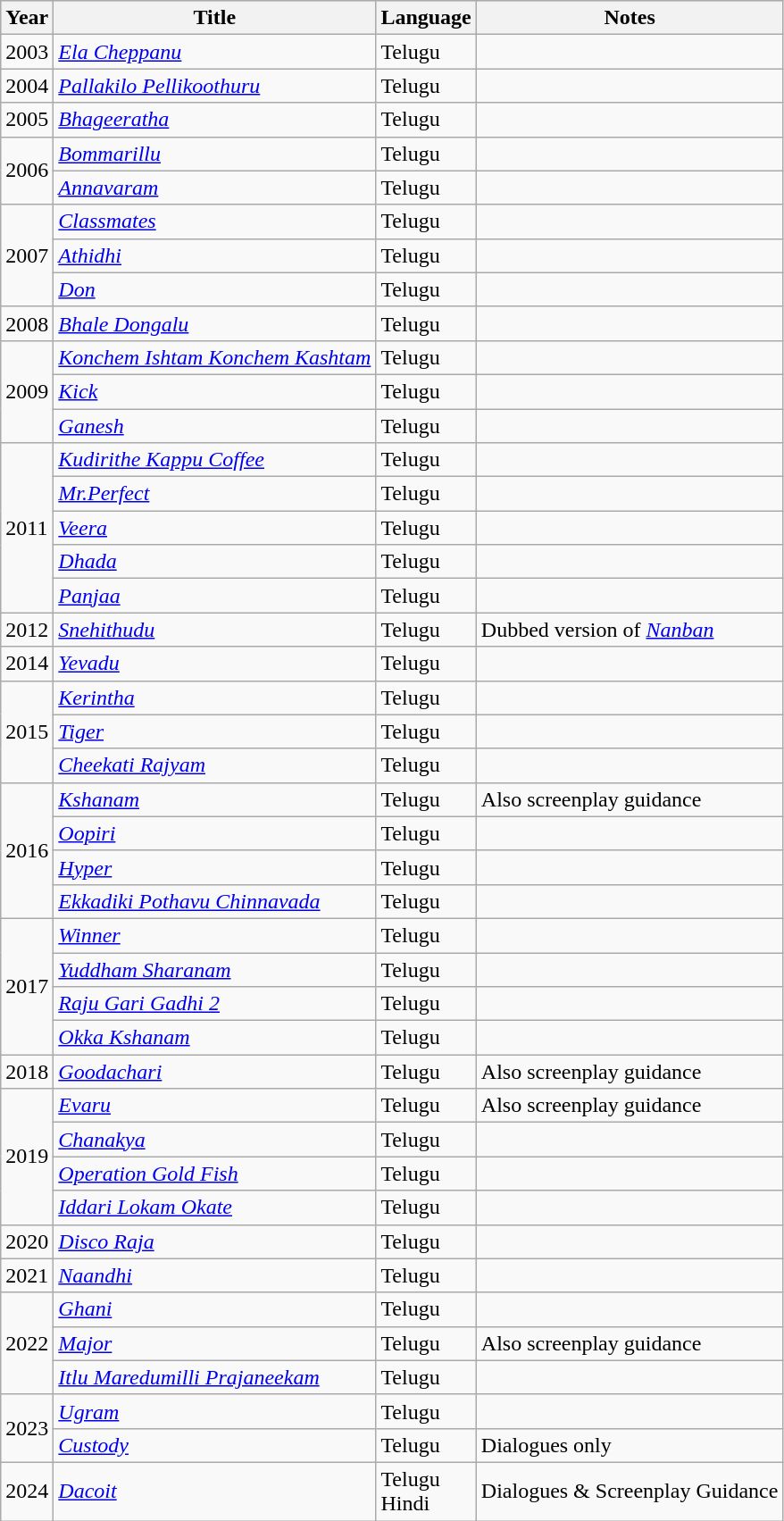<table class="wikitable">
<tr style="background:#d1e4fd;">
<th>Year</th>
<th>Title</th>
<th>Language</th>
<th>Notes</th>
</tr>
<tr>
<td>2003</td>
<td><em><a href='#'>Ela Cheppanu</a></em></td>
<td>Telugu</td>
<td></td>
</tr>
<tr>
<td>2004</td>
<td><em><a href='#'>Pallakilo Pellikoothuru</a></em></td>
<td>Telugu</td>
<td></td>
</tr>
<tr>
<td>2005</td>
<td><em><a href='#'>Bhageeratha</a></em></td>
<td>Telugu</td>
<td></td>
</tr>
<tr>
<td rowspan="2">2006</td>
<td><em><a href='#'>Bommarillu</a></em></td>
<td>Telugu</td>
<td></td>
</tr>
<tr>
<td><em><a href='#'>Annavaram</a></em></td>
<td>Telugu</td>
<td></td>
</tr>
<tr>
<td rowspan="3">2007</td>
<td><em><a href='#'>Classmates</a></em></td>
<td>Telugu</td>
<td></td>
</tr>
<tr>
<td><em><a href='#'>Athidhi</a></em></td>
<td>Telugu</td>
<td></td>
</tr>
<tr>
<td><em><a href='#'>Don</a></em></td>
<td>Telugu</td>
<td></td>
</tr>
<tr>
<td>2008</td>
<td><em><a href='#'>Bhale Dongalu</a></em></td>
<td>Telugu</td>
<td></td>
</tr>
<tr>
<td rowspan="3">2009</td>
<td><em><a href='#'>Konchem Ishtam Konchem Kashtam</a></em></td>
<td>Telugu</td>
<td></td>
</tr>
<tr>
<td><em><a href='#'>Kick</a></em></td>
<td>Telugu</td>
<td></td>
</tr>
<tr>
<td><em><a href='#'>Ganesh</a></em></td>
<td>Telugu</td>
<td></td>
</tr>
<tr>
<td rowspan="5">2011</td>
<td><em><a href='#'>Kudirithe Kappu Coffee</a></em></td>
<td>Telugu</td>
<td></td>
</tr>
<tr>
<td><em><a href='#'>Mr.Perfect</a></em></td>
<td>Telugu</td>
<td></td>
</tr>
<tr>
<td><em><a href='#'>Veera</a></em></td>
<td>Telugu</td>
<td></td>
</tr>
<tr>
<td><em><a href='#'>Dhada</a></em></td>
<td>Telugu</td>
<td></td>
</tr>
<tr>
<td><em><a href='#'>Panjaa</a></em></td>
<td>Telugu</td>
<td></td>
</tr>
<tr>
<td>2012</td>
<td><em><a href='#'>Snehithudu</a></em></td>
<td>Telugu</td>
<td>Dubbed version of <em><a href='#'>Nanban</a></em></td>
</tr>
<tr>
<td>2014</td>
<td><em><a href='#'>Yevadu</a></em></td>
<td>Telugu</td>
<td></td>
</tr>
<tr>
<td rowspan="3">2015</td>
<td><em><a href='#'>Kerintha</a></em></td>
<td>Telugu</td>
<td></td>
</tr>
<tr>
<td><em><a href='#'>Tiger</a></em></td>
<td>Telugu</td>
<td></td>
</tr>
<tr>
<td><em><a href='#'>Cheekati Rajyam</a></em></td>
<td>Telugu</td>
<td></td>
</tr>
<tr>
<td rowspan="4">2016</td>
<td><em><a href='#'>Kshanam</a></em></td>
<td>Telugu</td>
<td>Also screenplay guidance</td>
</tr>
<tr>
<td><em><a href='#'>Oopiri</a></em></td>
<td>Telugu</td>
<td></td>
</tr>
<tr>
<td><em><a href='#'>Hyper</a></em></td>
<td>Telugu</td>
<td></td>
</tr>
<tr>
<td><em><a href='#'>Ekkadiki Pothavu Chinnavada</a></em></td>
<td>Telugu</td>
<td></td>
</tr>
<tr>
<td rowspan="4">2017</td>
<td><em><a href='#'>Winner</a></em></td>
<td>Telugu</td>
<td></td>
</tr>
<tr>
<td><em><a href='#'>Yuddham Sharanam</a></em></td>
<td>Telugu</td>
<td></td>
</tr>
<tr>
<td><em><a href='#'>Raju Gari Gadhi 2</a></em></td>
<td>Telugu</td>
<td></td>
</tr>
<tr>
<td><em><a href='#'>Okka Kshanam</a></em></td>
<td>Telugu</td>
<td></td>
</tr>
<tr>
<td>2018</td>
<td><em><a href='#'>Goodachari</a></em></td>
<td>Telugu</td>
<td>Also screenplay guidance</td>
</tr>
<tr>
<td rowspan="4">2019</td>
<td><em><a href='#'>Evaru</a></em></td>
<td>Telugu</td>
<td>Also screenplay guidance</td>
</tr>
<tr>
<td><em><a href='#'>Chanakya</a></em></td>
<td>Telugu</td>
<td></td>
</tr>
<tr>
<td><em><a href='#'>Operation Gold Fish</a></em></td>
<td>Telugu</td>
<td></td>
</tr>
<tr>
<td><em><a href='#'>Iddari Lokam Okate</a></em></td>
<td>Telugu</td>
<td></td>
</tr>
<tr>
<td>2020</td>
<td><em><a href='#'>Disco Raja</a></em></td>
<td>Telugu</td>
<td></td>
</tr>
<tr>
<td>2021</td>
<td><em><a href='#'>Naandhi</a></em></td>
<td>Telugu</td>
<td></td>
</tr>
<tr>
<td rowspan="3">2022</td>
<td><em><a href='#'>Ghani</a></em></td>
<td>Telugu</td>
<td></td>
</tr>
<tr>
<td><em><a href='#'>Major</a></em></td>
<td>Telugu</td>
<td>Also screenplay guidance</td>
</tr>
<tr>
<td><em><a href='#'>Itlu Maredumilli Prajaneekam</a></em></td>
<td>Telugu</td>
<td></td>
</tr>
<tr>
<td rowspan="2">2023</td>
<td><em><a href='#'>Ugram</a></em></td>
<td>Telugu</td>
<td></td>
</tr>
<tr>
<td><em><a href='#'>Custody</a></em></td>
<td>Telugu</td>
<td>Dialogues only</td>
</tr>
<tr>
<td>2024</td>
<td><em><a href='#'>Dacoit</a></em></td>
<td>Telugu<br>Hindi</td>
<td>Dialogues & Screenplay Guidance</td>
</tr>
</table>
